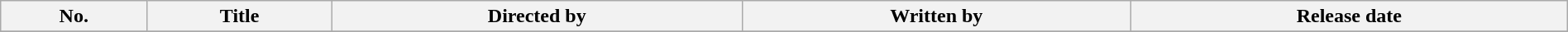<table class="wikitable plainrowheaders" style="width: 100%; margin-right: 0;">
<tr>
<th>No.</th>
<th>Title</th>
<th>Directed by</th>
<th>Written by</th>
<th>Release date</th>
</tr>
<tr>
</tr>
</table>
